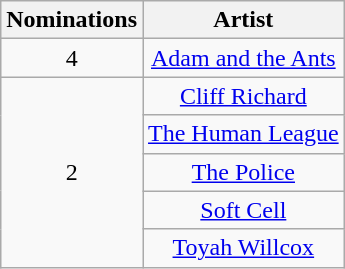<table class="wikitable" rowspan="2" style="text-align:center;">
<tr>
<th scope="col" style="width:55px;">Nominations</th>
<th scope="col" style="text-align:center;">Artist</th>
</tr>
<tr>
<td>4</td>
<td><a href='#'>Adam and the Ants</a></td>
</tr>
<tr>
<td rowspan="5">2</td>
<td><a href='#'>Cliff Richard</a></td>
</tr>
<tr>
<td><a href='#'>The Human League</a></td>
</tr>
<tr>
<td><a href='#'>The Police</a></td>
</tr>
<tr>
<td><a href='#'>Soft Cell</a></td>
</tr>
<tr>
<td><a href='#'>Toyah Willcox</a></td>
</tr>
</table>
